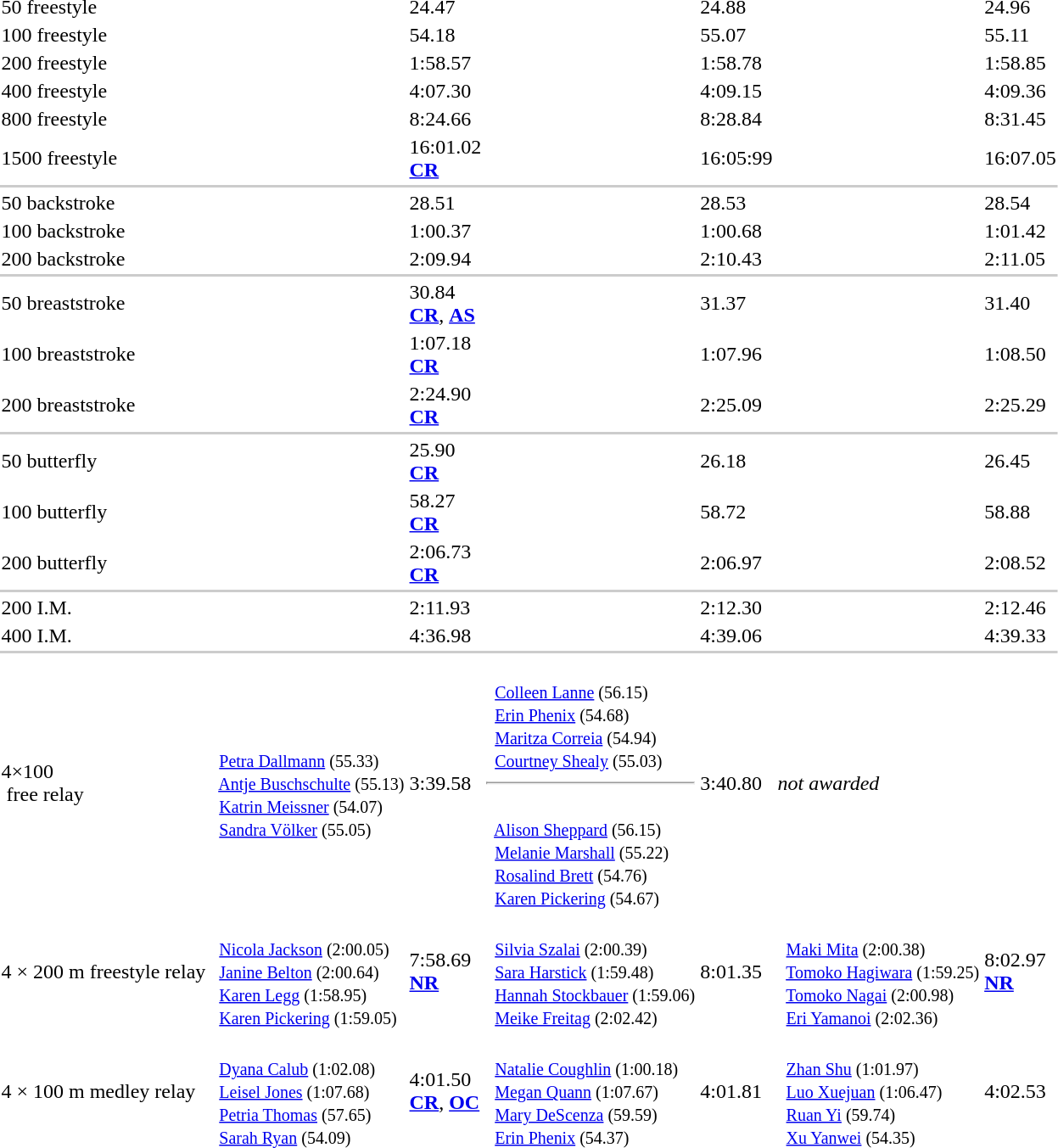<table>
<tr>
<td>50 freestyle<br><div></div></td>
<td></td>
<td>24.47</td>
<td></td>
<td>24.88</td>
<td></td>
<td>24.96</td>
</tr>
<tr>
<td>100 freestyle<br><div></div></td>
<td></td>
<td>54.18</td>
<td></td>
<td>55.07</td>
<td></td>
<td>55.11</td>
</tr>
<tr>
<td>200 freestyle<br><div></div></td>
<td></td>
<td>1:58.57</td>
<td></td>
<td>1:58.78</td>
<td></td>
<td>1:58.85</td>
</tr>
<tr>
<td>400 freestyle<br><div></div></td>
<td></td>
<td>4:07.30</td>
<td></td>
<td>4:09.15</td>
<td></td>
<td>4:09.36</td>
</tr>
<tr>
<td>800 freestyle<br><div></div></td>
<td></td>
<td>8:24.66</td>
<td></td>
<td>8:28.84</td>
<td></td>
<td>8:31.45</td>
</tr>
<tr>
<td>1500 freestyle<br><div></div></td>
<td></td>
<td>16:01.02<br><strong><a href='#'>CR</a></strong></td>
<td></td>
<td>16:05:99</td>
<td></td>
<td>16:07.05</td>
</tr>
<tr bgcolor="#cccccc">
<td colspan=7></td>
</tr>
<tr>
<td>50 backstroke<br><div></div></td>
<td></td>
<td>28.51</td>
<td></td>
<td>28.53</td>
<td></td>
<td>28.54</td>
</tr>
<tr>
<td>100 backstroke<br><div></div></td>
<td></td>
<td>1:00.37</td>
<td></td>
<td>1:00.68</td>
<td></td>
<td>1:01.42</td>
</tr>
<tr>
<td>200 backstroke<br><div></div></td>
<td></td>
<td>2:09.94</td>
<td></td>
<td>2:10.43</td>
<td></td>
<td>2:11.05</td>
</tr>
<tr bgcolor="#cccccc">
<td colspan=7></td>
</tr>
<tr>
<td>50 breaststroke<br><div></div></td>
<td></td>
<td>30.84<br><strong><a href='#'>CR</a></strong>, <strong><a href='#'>AS</a></strong></td>
<td></td>
<td>31.37</td>
<td></td>
<td>31.40</td>
</tr>
<tr>
<td>100 breaststroke<br><div></div></td>
<td></td>
<td>1:07.18<br><strong><a href='#'>CR</a></strong></td>
<td></td>
<td>1:07.96</td>
<td></td>
<td>1:08.50</td>
</tr>
<tr>
<td>200 breaststroke<br><div></div></td>
<td></td>
<td>2:24.90<br><strong><a href='#'>CR</a></strong></td>
<td></td>
<td>2:25.09</td>
<td></td>
<td>2:25.29</td>
</tr>
<tr bgcolor="#cccccc">
<td colspan=7></td>
</tr>
<tr>
<td>50 butterfly<br><div></div></td>
<td></td>
<td>25.90<br><strong><a href='#'>CR</a></strong></td>
<td></td>
<td>26.18</td>
<td></td>
<td>26.45</td>
</tr>
<tr>
<td>100 butterfly<br><div></div></td>
<td></td>
<td>58.27<br><strong><a href='#'>CR</a></strong></td>
<td></td>
<td>58.72</td>
<td></td>
<td>58.88</td>
</tr>
<tr>
<td>200 butterfly<br><div></div></td>
<td></td>
<td>2:06.73<br><strong><a href='#'>CR</a></strong></td>
<td></td>
<td>2:06.97</td>
<td></td>
<td>2:08.52</td>
</tr>
<tr bgcolor="#cccccc">
<td colspan=7></td>
</tr>
<tr>
<td>200 I.M.<br><div></div></td>
<td></td>
<td>2:11.93</td>
<td></td>
<td>2:12.30</td>
<td></td>
<td>2:12.46</td>
</tr>
<tr>
<td>400 I.M.<br><div></div></td>
<td></td>
<td>4:36.98</td>
<td></td>
<td>4:39.06</td>
<td></td>
<td>4:39.33</td>
</tr>
<tr bgcolor="#cccccc">
<td colspan=7></td>
</tr>
<tr>
<td>4×100 <br> free relay<br><div></div></td>
<td><small><br>  <a href='#'>Petra Dallmann</a> (55.33)<br>  <a href='#'>Antje Buschschulte</a> (55.13)<br>  <a href='#'>Katrin Meissner</a> (54.07)<br>  <a href='#'>Sandra Völker</a> (55.05)</small></td>
<td>3:39.58</td>
<td> <small><br>  <a href='#'>Colleen Lanne</a> (56.15)<br>  <a href='#'>Erin Phenix</a> (54.68)<br>  <a href='#'>Maritza Correia</a> (54.94)<br>  <a href='#'>Courtney Shealy</a> (55.03) </small> <br><hr>  <small><br>  <a href='#'>Alison Sheppard</a> (56.15)<br>  <a href='#'>Melanie Marshall</a> (55.22)<br>  <a href='#'>Rosalind Brett</a> (54.76)<br>  <a href='#'>Karen Pickering</a> (54.67)</small></td>
<td>3:40.80</td>
<td><em>not awarded</em></td>
<td></td>
</tr>
<tr>
<td>4 × 200 m freestyle relay<br><div></div></td>
<td> <small><br>  <a href='#'>Nicola Jackson</a> (2:00.05)<br>  <a href='#'>Janine Belton</a> (2:00.64)<br>  <a href='#'>Karen Legg</a> (1:58.95)<br>  <a href='#'>Karen Pickering</a> (1:59.05)</small></td>
<td>7:58.69 <br><strong><a href='#'>NR</a></strong></td>
<td> <small><br>  <a href='#'>Silvia Szalai</a> (2:00.39)<br>  <a href='#'>Sara Harstick</a> (1:59.48)<br>  <a href='#'>Hannah Stockbauer</a> (1:59.06)<br>  <a href='#'>Meike Freitag</a> (2:02.42)</small></td>
<td>8:01.35</td>
<td> <small><br>  <a href='#'>Maki Mita</a> (2:00.38)<br>  <a href='#'>Tomoko Hagiwara</a> (1:59.25)<br>  <a href='#'>Tomoko Nagai</a> (2:00.98)<br>  <a href='#'>Eri Yamanoi</a> (2:02.36)</small></td>
<td>8:02.97 <br><strong><a href='#'>NR</a></strong></td>
</tr>
<tr>
<td>4 × 100 m medley relay<br><div></div></td>
<td> <small><br>  <a href='#'>Dyana Calub</a> (1:02.08)<br>  <a href='#'>Leisel Jones</a> (1:07.68)<br>  <a href='#'>Petria Thomas</a> (57.65)<br>  <a href='#'>Sarah Ryan</a> (54.09)</small></td>
<td>4:01.50 <br><strong><a href='#'>CR</a></strong>, <strong><a href='#'>OC</a></strong></td>
<td> <small><br>  <a href='#'>Natalie Coughlin</a> (1:00.18)<br>  <a href='#'>Megan Quann</a> (1:07.67)<br>  <a href='#'>Mary DeScenza</a> (59.59)<br>  <a href='#'>Erin Phenix</a> (54.37)</small></td>
<td>4:01.81</td>
<td> <small><br>  <a href='#'>Zhan Shu</a> (1:01.97)<br>  <a href='#'>Luo Xuejuan</a> (1:06.47)<br>  <a href='#'>Ruan Yi</a> (59.74)<br>  <a href='#'>Xu Yanwei</a> (54.35)</small></td>
<td>4:02.53</td>
</tr>
</table>
